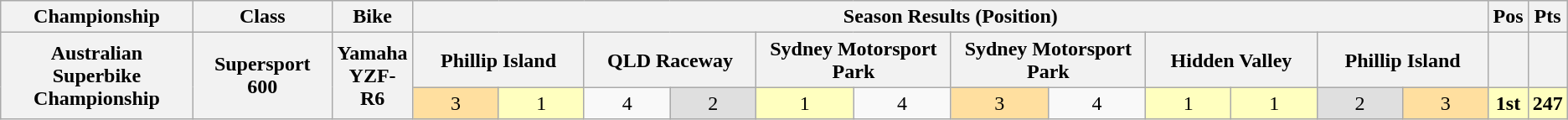<table class="wikitable" style="text-align:center">
<tr>
<th>Championship</th>
<th>Class</th>
<th>Bike</th>
<th colspan=12>Season Results (Position)</th>
<th>Pos</th>
<th>Pts</th>
</tr>
<tr>
<th rowspan=2>Australian Superbike <br> Championship</th>
<th rowspan=2>Supersport 600</th>
<th rowspan=2>Yamaha <br> YZF-R6</th>
<th colspan=2 width="132pt">Phillip Island</th>
<th colspan=2 width="132pt">QLD Raceway</th>
<th colspan=2 width="150pt">Sydney Motorsport Park</th>
<th colspan=2 width="150pt">Sydney Motorsport Park</th>
<th colspan=2 width="132pt">Hidden Valley</th>
<th colspan=2 width="132pt">Phillip Island</th>
<th></th>
<th></th>
</tr>
<tr>
<td style="background:#ffdf9f;">3</td>
<td style="background:#ffffbf;">1</td>
<td>4</td>
<td style="background:#dfdfdf;">2</td>
<td style="background:#ffffbf;">1</td>
<td>4</td>
<td style="background:#ffdf9f;">3</td>
<td>4</td>
<td style="background:#ffffbf;">1</td>
<td style="background:#ffffbf;">1</td>
<td style="background:#dfdfdf;">2</td>
<td style="background:#ffdf9f;">3</td>
<th style="background:#ffffbf;">1st</th>
<th style="background:#ffffbf;">247</th>
</tr>
</table>
